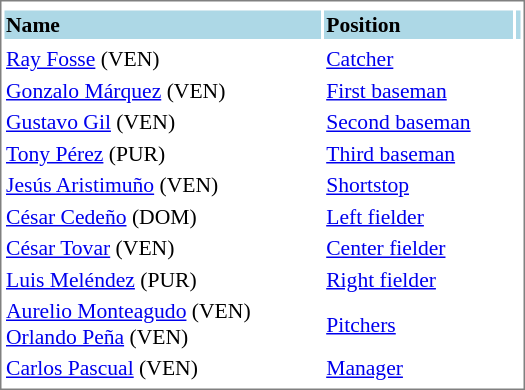<table cellpadding="1" width="350px" style="font-size: 90%; border: 1px solid gray;">
<tr align="center" style="font-size: larger;">
<td colspan=6></td>
</tr>
<tr style="background:lightblue;">
<td><strong>Name</strong></td>
<td><strong>Position</strong></td>
<td></td>
</tr>
<tr align="center" style="vertical-align: middle;" style="background:lightblue;">
</tr>
<tr>
<td><a href='#'>Ray Fosse</a> (VEN)</td>
<td><a href='#'>Catcher</a></td>
</tr>
<tr>
<td><a href='#'>Gonzalo Márquez</a> (VEN)</td>
<td><a href='#'>First baseman</a></td>
</tr>
<tr>
<td><a href='#'>Gustavo Gil</a> (VEN)</td>
<td><a href='#'>Second baseman</a></td>
</tr>
<tr>
<td><a href='#'>Tony Pérez</a> (PUR)</td>
<td><a href='#'>Third baseman</a></td>
</tr>
<tr>
<td><a href='#'>Jesús Aristimuño</a> (VEN)</td>
<td><a href='#'>Shortstop</a></td>
</tr>
<tr>
<td><a href='#'>César Cedeño</a> (DOM)</td>
<td><a href='#'>Left fielder</a></td>
</tr>
<tr>
<td><a href='#'>César Tovar</a> (VEN)</td>
<td><a href='#'>Center fielder</a></td>
</tr>
<tr>
<td><a href='#'>Luis Meléndez</a> (PUR)</td>
<td><a href='#'>Right fielder</a></td>
</tr>
<tr>
<td><a href='#'>Aurelio Monteagudo</a> (VEN)<br><a href='#'>Orlando Peña</a> (VEN)</td>
<td><a href='#'>Pitchers</a></td>
</tr>
<tr>
<td><a href='#'>Carlos Pascual</a> (VEN)</td>
<td><a href='#'>Manager</a></td>
</tr>
<tr>
</tr>
</table>
